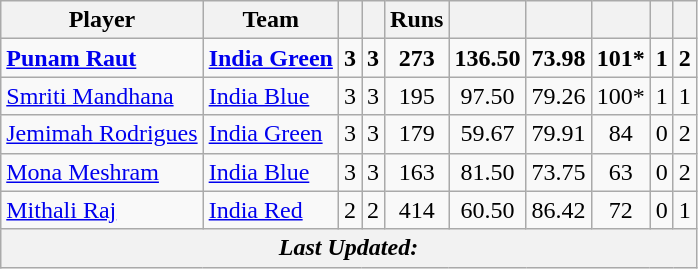<table class="wikitable sortable" style="text-align: center;">
<tr>
<th class="unsortable">Player</th>
<th>Team</th>
<th></th>
<th></th>
<th>Runs</th>
<th></th>
<th></th>
<th></th>
<th></th>
<th></th>
</tr>
<tr>
<td style="text-align:left" }><strong><a href='#'>Punam Raut</a></strong></td>
<td style="text-align:left"><strong><a href='#'>India Green</a></strong></td>
<td><strong>3</strong></td>
<td><strong>3</strong></td>
<td><strong>273</strong></td>
<td><strong>136.50</strong></td>
<td><strong>73.98</strong></td>
<td><strong>101*</strong></td>
<td><strong>1</strong></td>
<td><strong>2</strong></td>
</tr>
<tr>
<td style="text-align:left"><a href='#'>Smriti Mandhana</a></td>
<td style="text-align:left"><a href='#'>India Blue</a></td>
<td>3</td>
<td>3</td>
<td>195</td>
<td>97.50</td>
<td>79.26</td>
<td>100*</td>
<td>1</td>
<td>1</td>
</tr>
<tr>
<td style="text-align:left"><a href='#'>Jemimah Rodrigues</a></td>
<td style="text-align:left"><a href='#'>India Green</a></td>
<td>3</td>
<td>3</td>
<td>179</td>
<td>59.67</td>
<td>79.91</td>
<td>84</td>
<td>0</td>
<td>2</td>
</tr>
<tr>
<td style="text-align:left"><a href='#'>Mona Meshram</a></td>
<td style="text-align:left"><a href='#'>India Blue</a></td>
<td>3</td>
<td>3</td>
<td>163</td>
<td>81.50</td>
<td>73.75</td>
<td>63</td>
<td>0</td>
<td>2</td>
</tr>
<tr>
<td style="text-align:left"><a href='#'>Mithali Raj</a></td>
<td style="text-align:left"><a href='#'>India Red</a></td>
<td>2</td>
<td>2</td>
<td>414</td>
<td>60.50</td>
<td>86.42</td>
<td>72</td>
<td>0</td>
<td>1</td>
</tr>
<tr>
<th colspan=10><em>Last Updated: </em></th>
</tr>
</table>
